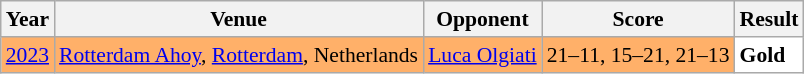<table class="sortable wikitable" style="font-size: 90%;">
<tr>
<th>Year</th>
<th>Venue</th>
<th>Opponent</th>
<th>Score</th>
<th>Result</th>
</tr>
<tr style="background:#FFB069">
<td align="center"><a href='#'>2023</a></td>
<td align="left"><a href='#'>Rotterdam Ahoy</a>, <a href='#'>Rotterdam</a>, Netherlands</td>
<td align="left"> <a href='#'>Luca Olgiati</a></td>
<td align="left">21–11, 15–21, 21–13</td>
<td style="text-align:left; background:white"> <strong>Gold</strong></td>
</tr>
</table>
